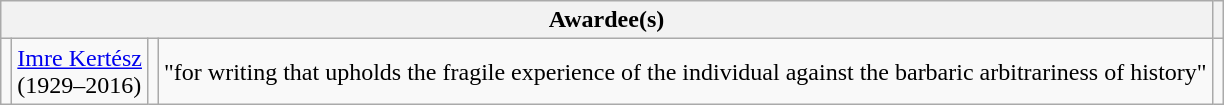<table class="wikitable">
<tr>
<th colspan="4">Awardee(s)</th>
<th></th>
</tr>
<tr>
<td></td>
<td><a href='#'>Imre Kertész</a><br>(1929–2016)</td>
<td></td>
<td>"for writing that upholds the fragile experience of the individual against the barbaric arbitrariness of history"</td>
<td></td>
</tr>
</table>
